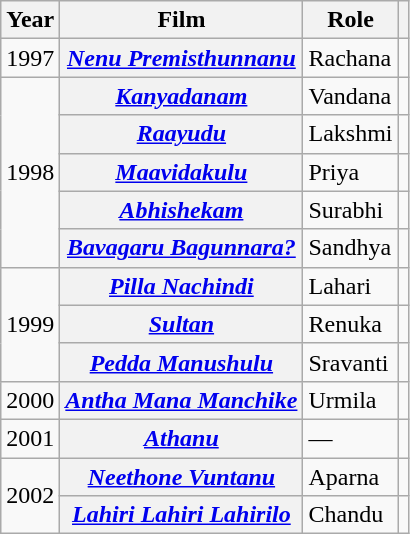<table class="wikitable sortable">
<tr>
<th>Year</th>
<th>Film</th>
<th>Role</th>
<th></th>
</tr>
<tr>
<td>1997</td>
<th scope="row"><em><a href='#'>Nenu Premisthunnanu</a></em></th>
<td>Rachana</td>
<td></td>
</tr>
<tr>
<td rowspan="5">1998</td>
<th scope="row"><em><a href='#'>Kanyadanam</a></em></th>
<td>Vandana</td>
<td></td>
</tr>
<tr>
<th scope="row"><em><a href='#'>Raayudu</a></em></th>
<td>Lakshmi</td>
<td></td>
</tr>
<tr>
<th scope="row"><em><a href='#'>Maavidakulu</a></em></th>
<td>Priya</td>
<td></td>
</tr>
<tr>
<th scope="row"><em><a href='#'>Abhishekam</a></em></th>
<td>Surabhi</td>
<td></td>
</tr>
<tr>
<th><em><a href='#'>Bavagaru Bagunnara?</a></em></th>
<td>Sandhya</td>
<td></td>
</tr>
<tr>
<td rowspan="3">1999</td>
<th scope="row"><em><a href='#'>Pilla Nachindi</a></em></th>
<td>Lahari</td>
<td></td>
</tr>
<tr>
<th scope="row"><em><a href='#'>Sultan</a></em></th>
<td>Renuka</td>
<td></td>
</tr>
<tr>
<th scope="row"><em><a href='#'>Pedda Manushulu</a></em></th>
<td>Sravanti</td>
<td></td>
</tr>
<tr>
<td>2000</td>
<th scope="row"><em><a href='#'>Antha Mana Manchike</a></em></th>
<td>Urmila</td>
<td></td>
</tr>
<tr>
<td>2001</td>
<th scope="row"><em><a href='#'>Athanu</a></em></th>
<td>—</td>
<td></td>
</tr>
<tr>
<td rowspan="2">2002</td>
<th scope="row"><em><a href='#'>Neethone Vuntanu</a></em></th>
<td>Aparna</td>
<td></td>
</tr>
<tr>
<th scope="row"><em><a href='#'>Lahiri Lahiri Lahirilo</a></em><br></th>
<td>Chandu</td>
<td></td>
</tr>
</table>
